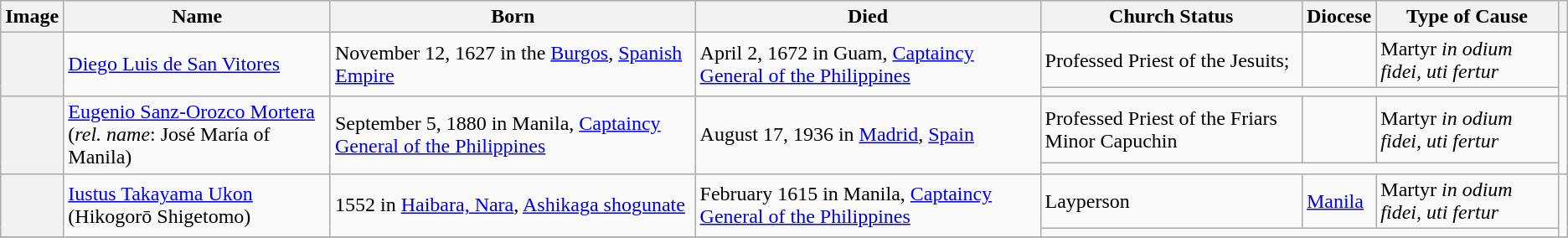<table class="wikitable">
<tr>
<th class="unportable">Image</th>
<th>Name</th>
<th>Born</th>
<th>Died</th>
<th>Church Status</th>
<th>Diocese</th>
<th>Type of Cause</th>
<th></th>
</tr>
<tr>
<th scope="row" rowspan="2"></th>
<td rowspan="2"><a href='#'>Diego Luis de San Vitores</a></td>
<td rowspan="2">November 12, 1627 in the <a href='#'>Burgos</a>, <a href='#'>Spanish Empire</a></td>
<td rowspan="2">April 2, 1672 in Guam, <a href='#'>Captaincy General of the Philippines</a></td>
<td>Professed Priest of the Jesuits;</td>
<td></td>
<td>Martyr <em>in odium fidei, uti fertur</em></td>
<td rowspan=2></td>
</tr>
<tr>
<td colspan="3"></td>
</tr>
<tr>
<th scope="row" rowspan="2"></th>
<td rowspan="2"><a href='#'>Eugenio Sanz-Orozco Mortera</a><br>(<em>rel. name</em>: José María of Manila)</td>
<td rowspan="2">September 5, 1880 in Manila, <a href='#'>Captaincy General of the Philippines</a></td>
<td rowspan="2">August 17, 1936 in <a href='#'>Madrid</a>, <a href='#'>Spain</a></td>
<td>Professed Priest of the Friars Minor Capuchin</td>
<td></td>
<td>Martyr <em>in odium fidei, uti fertur</em></td>
<td rowspan=2></td>
</tr>
<tr>
<td colspan="3"></td>
</tr>
<tr>
<th scope="row" rowspan="2"></th>
<td rowspan="2"><a href='#'>Iustus Takayama Ukon</a> (Hikogorō Shigetomo)</td>
<td rowspan="2">1552 in <a href='#'>Haibara, Nara</a>, <a href='#'>Ashikaga shogunate</a></td>
<td rowspan="2">February 1615 in Manila, <a href='#'>Captaincy General of the Philippines</a></td>
<td>Layperson</td>
<td><a href='#'>Manila</a></td>
<td>Martyr <em>in odium fidei, uti fertur</em></td>
<td rowspan=2></td>
</tr>
<tr>
<td colspan="3"></td>
</tr>
<tr>
</tr>
</table>
